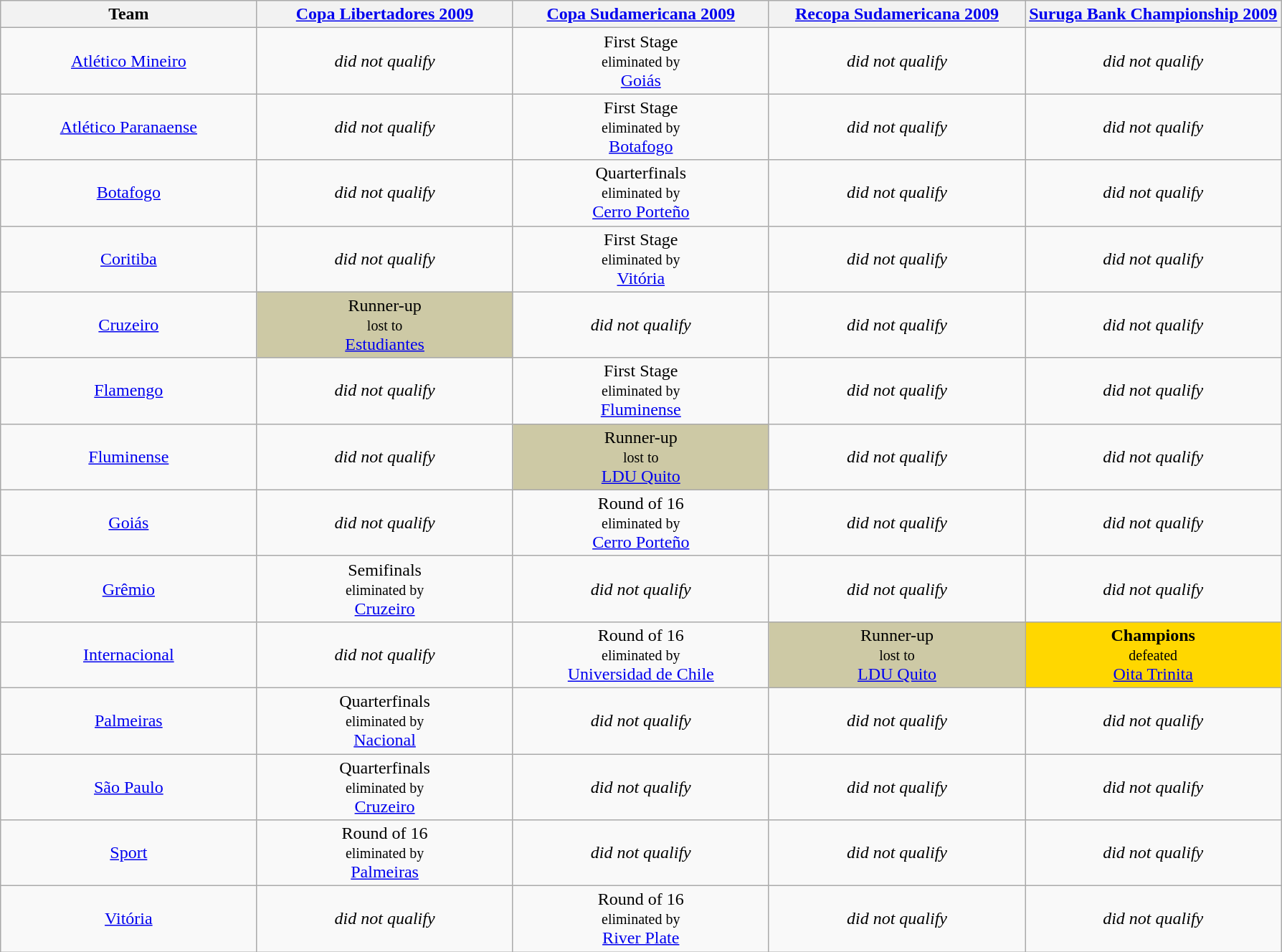<table class="wikitable">
<tr>
<th width= 20%>Team</th>
<th width= 20%><a href='#'>Copa Libertadores 2009</a></th>
<th width= 20%><a href='#'>Copa Sudamericana 2009</a></th>
<th width= 20%><a href='#'>Recopa Sudamericana 2009</a></th>
<th width= 20%><a href='#'>Suruga Bank Championship 2009</a></th>
</tr>
<tr align="center">
<td><a href='#'>Atlético Mineiro</a></td>
<td><em>did not qualify</em></td>
<td>First Stage<br><small>eliminated by</small><br> <a href='#'>Goiás</a></td>
<td><em>did not qualify</em></td>
<td><em>did not qualify</em></td>
</tr>
<tr align="center">
<td><a href='#'>Atlético Paranaense</a></td>
<td><em>did not qualify</em></td>
<td>First Stage<br><small>eliminated by</small><br> <a href='#'>Botafogo</a></td>
<td><em>did not qualify</em></td>
<td><em>did not qualify</em></td>
</tr>
<tr align="center">
<td><a href='#'>Botafogo</a></td>
<td><em>did not qualify</em></td>
<td>Quarterfinals<br><small>eliminated by</small><br> <a href='#'>Cerro Porteño</a></td>
<td><em>did not qualify</em></td>
<td><em>did not qualify</em></td>
</tr>
<tr align="center">
<td><a href='#'>Coritiba</a></td>
<td><em>did not qualify</em></td>
<td>First Stage<br><small>eliminated by</small><br> <a href='#'>Vitória</a></td>
<td><em>did not qualify</em></td>
<td><em>did not qualify</em></td>
</tr>
<tr align="center">
<td><a href='#'>Cruzeiro</a></td>
<td bgcolor="CDC9A5">Runner-up<br><small>lost to</small><br><a href='#'>Estudiantes</a></td>
<td><em>did not qualify</em></td>
<td><em>did not qualify</em></td>
<td><em>did not qualify</em></td>
</tr>
<tr align="center">
<td><a href='#'>Flamengo</a></td>
<td><em>did not qualify</em></td>
<td>First Stage<br><small>eliminated by</small><br> <a href='#'>Fluminense</a></td>
<td><em>did not qualify</em></td>
<td><em>did not qualify</em></td>
</tr>
<tr align="center">
<td><a href='#'>Fluminense</a></td>
<td><em>did not qualify</em></td>
<td bgcolor="CDC9A5">Runner-up<br><small>lost to</small><br> <a href='#'>LDU Quito</a></td>
<td><em>did not qualify</em></td>
<td><em>did not qualify</em></td>
</tr>
<tr align="center">
<td><a href='#'>Goiás</a></td>
<td><em>did not qualify</em></td>
<td>Round of 16<br><small>eliminated by</small><br> <a href='#'>Cerro Porteño</a></td>
<td><em>did not qualify</em></td>
<td><em>did not qualify</em></td>
</tr>
<tr align="center">
<td><a href='#'>Grêmio</a></td>
<td>Semifinals<br><small>eliminated by</small><br> <a href='#'>Cruzeiro</a></td>
<td><em>did not qualify</em></td>
<td><em>did not qualify</em></td>
<td><em>did not qualify</em></td>
</tr>
<tr align="center">
<td><a href='#'>Internacional</a></td>
<td><em>did not qualify</em></td>
<td>Round of 16<br><small>eliminated by</small><br> <a href='#'>Universidad de Chile</a></td>
<td bgcolor = "CDC9A5">Runner-up<br><small>lost to</small><br> <a href='#'>LDU Quito</a></td>
<td bgcolor = "gold"><strong>Champions</strong><br><small>defeated</small><br> <a href='#'>Oita Trinita</a></td>
</tr>
<tr align="center">
<td><a href='#'>Palmeiras</a></td>
<td>Quarterfinals<br><small>eliminated by</small><br> <a href='#'>Nacional</a></td>
<td><em>did not qualify</em></td>
<td><em>did not qualify</em></td>
<td><em>did not qualify</em></td>
</tr>
<tr align="center">
<td><a href='#'>São Paulo</a></td>
<td>Quarterfinals<br><small>eliminated by</small><br> <a href='#'>Cruzeiro</a></td>
<td><em>did not qualify</em></td>
<td><em>did not qualify</em></td>
<td><em>did not qualify</em></td>
</tr>
<tr align="center">
<td><a href='#'>Sport</a></td>
<td>Round of 16<br><small>eliminated by</small><br> <a href='#'>Palmeiras</a></td>
<td><em>did not qualify</em></td>
<td><em>did not qualify</em></td>
<td><em>did not qualify</em></td>
</tr>
<tr align="center">
<td><a href='#'>Vitória</a></td>
<td><em>did not qualify</em></td>
<td>Round of 16<br><small>eliminated by</small><br> <a href='#'>River Plate</a></td>
<td><em>did not qualify</em></td>
<td><em>did not qualify</em></td>
</tr>
</table>
